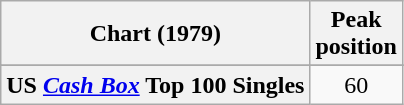<table class="wikitable sortable plainrowheaders" style="text-align:center">
<tr>
<th scope="col">Chart (1979)</th>
<th scope="col">Peak<br>position</th>
</tr>
<tr>
</tr>
<tr>
</tr>
<tr>
<th scope="row">US <em><a href='#'>Cash Box</a></em> Top 100 Singles</th>
<td>60</td>
</tr>
</table>
